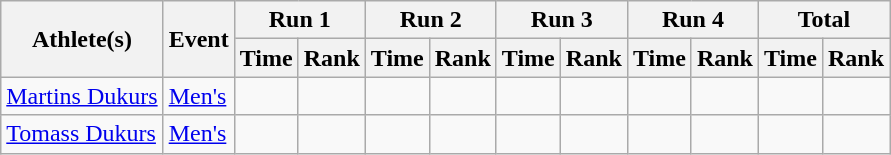<table class="wikitable">
<tr>
<th rowspan="2">Athlete(s)</th>
<th rowspan="2">Event</th>
<th colspan="2">Run 1</th>
<th colspan="2">Run 2</th>
<th colspan="2">Run 3</th>
<th colspan="2">Run 4</th>
<th colspan="2">Total</th>
</tr>
<tr>
<th>Time</th>
<th>Rank</th>
<th>Time</th>
<th>Rank</th>
<th>Time</th>
<th>Rank</th>
<th>Time</th>
<th>Rank</th>
<th>Time</th>
<th>Rank</th>
</tr>
<tr>
<td><a href='#'>Martins Dukurs</a></td>
<td><a href='#'>Men's</a></td>
<td></td>
<td></td>
<td></td>
<td></td>
<td></td>
<td></td>
<td></td>
<td></td>
<td></td>
<td></td>
</tr>
<tr>
<td><a href='#'>Tomass Dukurs</a></td>
<td><a href='#'>Men's</a></td>
<td></td>
<td></td>
<td></td>
<td></td>
<td></td>
<td></td>
<td></td>
<td></td>
<td></td>
<td></td>
</tr>
</table>
